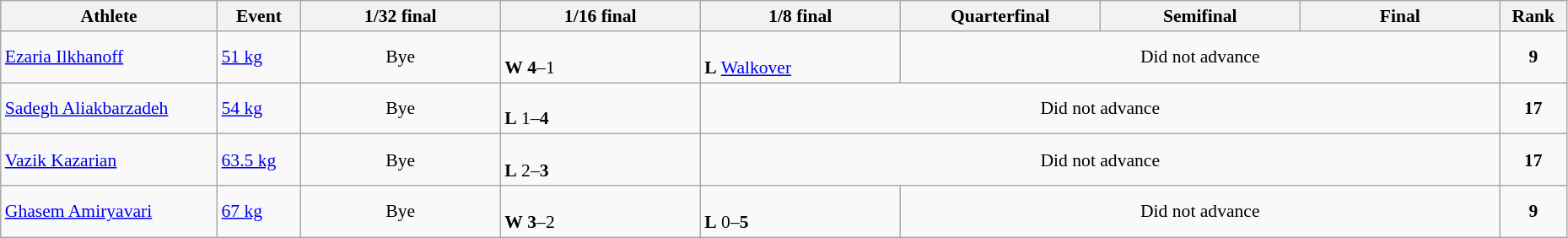<table class="wikitable" width="98%" style="text-align:left; font-size:90%">
<tr>
<th width="13%">Athlete</th>
<th width="5%">Event</th>
<th width="12%">1/32 final</th>
<th width="12%">1/16 final</th>
<th width="12%">1/8 final</th>
<th width="12%">Quarterfinal</th>
<th width="12%">Semifinal</th>
<th width="12%">Final</th>
<th width="4%">Rank</th>
</tr>
<tr>
<td><a href='#'>Ezaria Ilkhanoff</a></td>
<td><a href='#'>51 kg</a></td>
<td align=center>Bye</td>
<td><br><strong>W</strong> <strong>4</strong>–1</td>
<td><br><strong>L</strong> <a href='#'>Walkover</a></td>
<td colspan=3 align=center>Did not advance</td>
<td align=center><strong>9</strong></td>
</tr>
<tr>
<td><a href='#'>Sadegh Aliakbarzadeh</a></td>
<td><a href='#'>54 kg</a></td>
<td align=center>Bye</td>
<td><br><strong>L</strong> 1–<strong>4</strong></td>
<td colspan=4 align=center>Did not advance</td>
<td align=center><strong>17</strong></td>
</tr>
<tr>
<td><a href='#'>Vazik Kazarian</a></td>
<td><a href='#'>63.5 kg</a></td>
<td align=center>Bye</td>
<td><br><strong>L</strong> 2–<strong>3</strong></td>
<td colspan=4 align=center>Did not advance</td>
<td align=center><strong>17</strong></td>
</tr>
<tr>
<td><a href='#'>Ghasem Amiryavari</a></td>
<td><a href='#'>67 kg</a></td>
<td align=center>Bye</td>
<td><br><strong>W</strong> <strong>3</strong>–2</td>
<td><br><strong>L</strong> 0–<strong>5</strong></td>
<td colspan=3 align=center>Did not advance</td>
<td align=center><strong>9</strong></td>
</tr>
</table>
